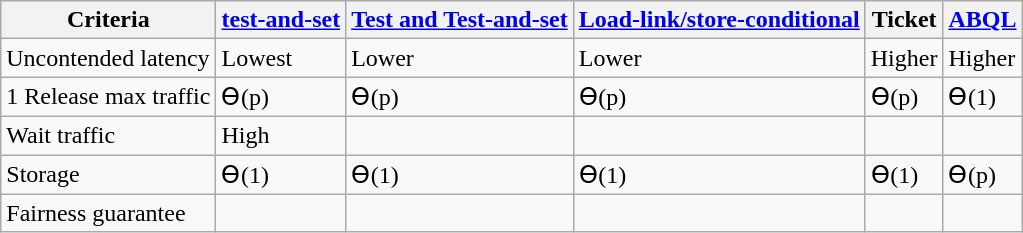<table class="wikitable defaultcenter">
<tr>
<th>Criteria</th>
<th><a href='#'>test-and-set</a></th>
<th><a href='#'>Test and Test-and-set</a></th>
<th><a href='#'>Load-link/store-conditional</a></th>
<th>Ticket</th>
<th><a href='#'>ABQL</a></th>
</tr>
<tr>
<td>Uncontended latency</td>
<td>Lowest</td>
<td>Lower</td>
<td>Lower</td>
<td>Higher</td>
<td>Higher</td>
</tr>
<tr>
<td>1 Release max traffic</td>
<td>Ө(p)</td>
<td>Ө(p)</td>
<td>Ө(p)</td>
<td>Ө(p)</td>
<td>Ө(1)</td>
</tr>
<tr>
<td>Wait traffic</td>
<td>High</td>
<td></td>
<td></td>
<td></td>
<td></td>
</tr>
<tr>
<td>Storage</td>
<td>Ө(1)</td>
<td>Ө(1)</td>
<td>Ө(1)</td>
<td>Ө(1)</td>
<td>Ө(p)</td>
</tr>
<tr>
<td>Fairness guarantee</td>
<td></td>
<td></td>
<td></td>
<td></td>
<td></td>
</tr>
</table>
